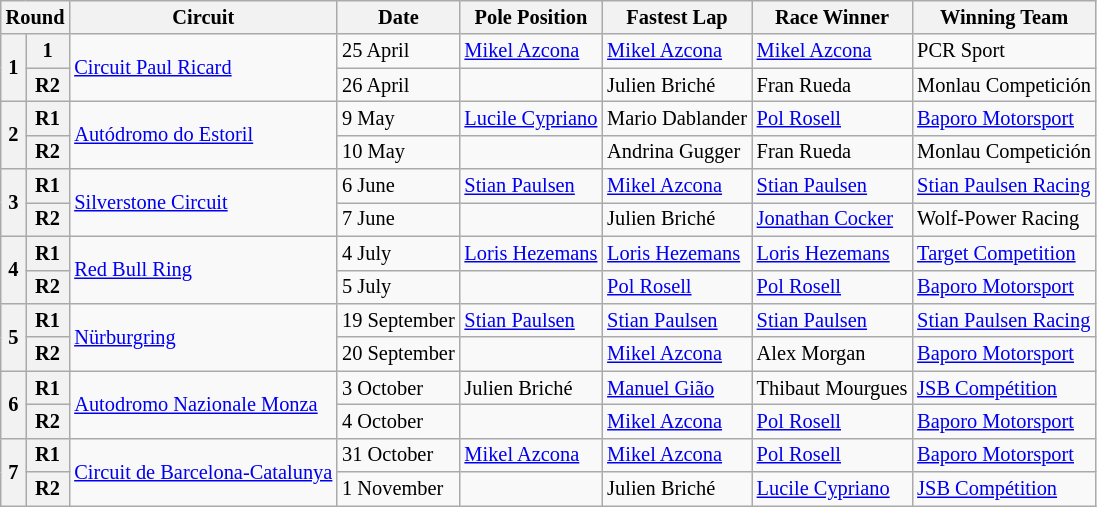<table class="wikitable" style="font-size: 85%;">
<tr>
<th colspan=2>Round</th>
<th>Circuit</th>
<th>Date</th>
<th>Pole Position</th>
<th>Fastest Lap</th>
<th>Race Winner</th>
<th>Winning Team</th>
</tr>
<tr>
<th rowspan=2>1</th>
<th>1</th>
<td rowspan=2> <a href='#'>Circuit Paul Ricard</a></td>
<td>25 April</td>
<td> <a href='#'>Mikel Azcona</a></td>
<td> <a href='#'>Mikel Azcona</a></td>
<td> <a href='#'>Mikel Azcona</a></td>
<td> PCR Sport</td>
</tr>
<tr>
<th>R2</th>
<td>26 April</td>
<td></td>
<td> Julien Briché</td>
<td> Fran Rueda</td>
<td> Monlau Competición</td>
</tr>
<tr>
<th rowspan=2>2</th>
<th>R1</th>
<td rowspan=2> <a href='#'>Autódromo do Estoril</a></td>
<td>9 May</td>
<td> <a href='#'>Lucile Cypriano</a></td>
<td> Mario Dablander</td>
<td> <a href='#'>Pol Rosell</a></td>
<td> <a href='#'>Baporo Motorsport</a></td>
</tr>
<tr>
<th>R2</th>
<td>10 May</td>
<td></td>
<td> Andrina Gugger</td>
<td> Fran Rueda</td>
<td> Monlau Competición</td>
</tr>
<tr>
<th rowspan=2>3</th>
<th>R1</th>
<td rowspan=2> <a href='#'>Silverstone Circuit</a></td>
<td>6 June</td>
<td> <a href='#'>Stian Paulsen</a></td>
<td> <a href='#'>Mikel Azcona</a></td>
<td> <a href='#'>Stian Paulsen</a></td>
<td> <a href='#'>Stian Paulsen Racing</a></td>
</tr>
<tr>
<th>R2</th>
<td>7 June</td>
<td></td>
<td> Julien Briché</td>
<td> <a href='#'>Jonathan Cocker</a></td>
<td> Wolf-Power Racing</td>
</tr>
<tr>
<th rowspan=2>4</th>
<th>R1</th>
<td rowspan=2> <a href='#'>Red Bull Ring</a></td>
<td>4 July</td>
<td> <a href='#'>Loris Hezemans</a></td>
<td> <a href='#'>Loris Hezemans</a></td>
<td> <a href='#'>Loris Hezemans</a></td>
<td> <a href='#'>Target Competition</a></td>
</tr>
<tr>
<th>R2</th>
<td>5 July</td>
<td></td>
<td> <a href='#'>Pol Rosell</a></td>
<td> <a href='#'>Pol Rosell</a></td>
<td> <a href='#'>Baporo Motorsport</a></td>
</tr>
<tr>
<th rowspan=2>5</th>
<th>R1</th>
<td rowspan=2> <a href='#'>Nürburgring</a></td>
<td>19 September</td>
<td> <a href='#'>Stian Paulsen</a></td>
<td> <a href='#'>Stian Paulsen</a></td>
<td> <a href='#'>Stian Paulsen</a></td>
<td> <a href='#'>Stian Paulsen Racing</a></td>
</tr>
<tr>
<th>R2</th>
<td>20 September</td>
<td></td>
<td> <a href='#'>Mikel Azcona</a></td>
<td> Alex Morgan</td>
<td> <a href='#'>Baporo Motorsport</a></td>
</tr>
<tr>
<th rowspan=2>6</th>
<th>R1</th>
<td rowspan=2> <a href='#'>Autodromo Nazionale Monza</a></td>
<td>3 October</td>
<td> Julien Briché</td>
<td> <a href='#'>Manuel Gião</a></td>
<td> Thibaut Mourgues</td>
<td> <a href='#'>JSB Compétition</a></td>
</tr>
<tr>
<th>R2</th>
<td>4 October</td>
<td></td>
<td> <a href='#'>Mikel Azcona</a></td>
<td> <a href='#'>Pol Rosell</a></td>
<td> <a href='#'>Baporo Motorsport</a></td>
</tr>
<tr>
<th rowspan=2>7</th>
<th>R1</th>
<td rowspan=2> <a href='#'>Circuit de Barcelona-Catalunya</a></td>
<td>31 October</td>
<td> <a href='#'>Mikel Azcona</a></td>
<td> <a href='#'>Mikel Azcona</a></td>
<td> <a href='#'>Pol Rosell</a></td>
<td> <a href='#'>Baporo Motorsport</a></td>
</tr>
<tr>
<th>R2</th>
<td>1 November</td>
<td></td>
<td> Julien Briché</td>
<td> <a href='#'>Lucile Cypriano</a></td>
<td> <a href='#'>JSB Compétition</a></td>
</tr>
</table>
